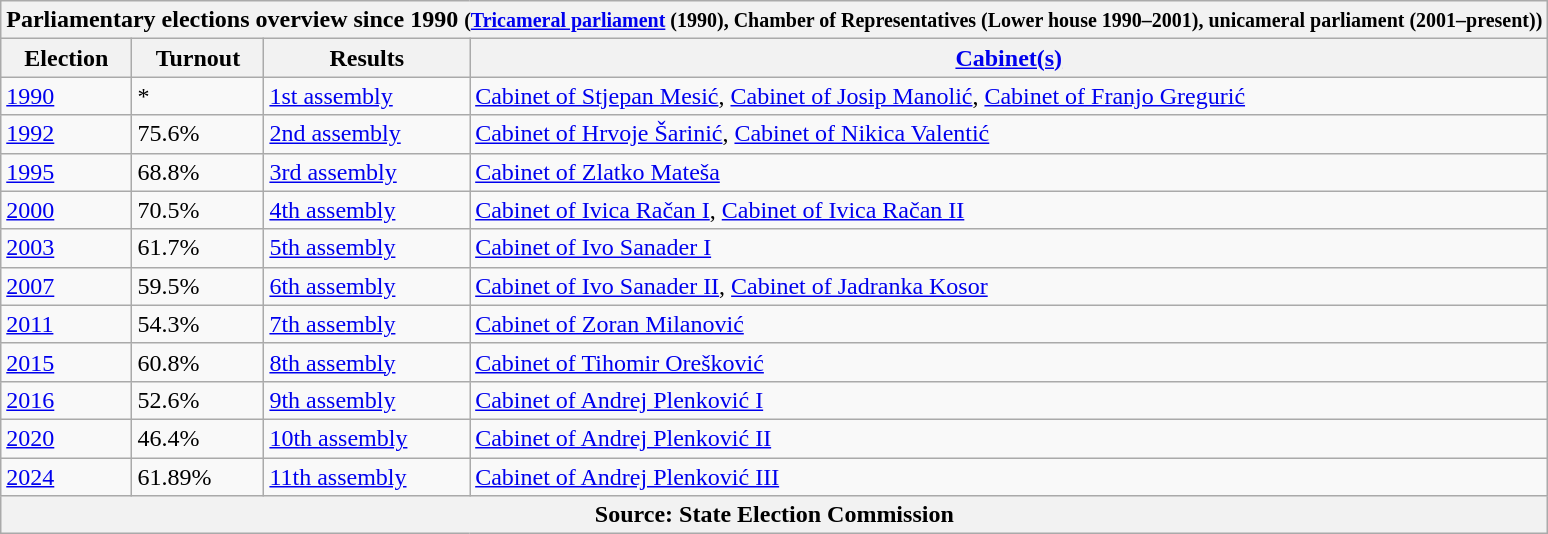<table class="wikitable">
<tr>
<th colspan=4>Parliamentary elections overview since 1990 <small>(<a href='#'>Tricameral parliament</a> (1990), Chamber of Representatives (Lower house 1990–2001), unicameral parliament (2001–present))</small></th>
</tr>
<tr>
<th>Election</th>
<th>Turnout</th>
<th>Results</th>
<th><a href='#'>Cabinet(s)</a></th>
</tr>
<tr align=left>
<td><a href='#'>1990</a></td>
<td>*</td>
<td><a href='#'>1st assembly</a></td>
<td><a href='#'>Cabinet of Stjepan Mesić</a>, <a href='#'>Cabinet of Josip Manolić</a>, <a href='#'>Cabinet of Franjo Gregurić</a></td>
</tr>
<tr align=left>
<td><a href='#'>1992</a></td>
<td>75.6%</td>
<td><a href='#'>2nd assembly</a></td>
<td><a href='#'>Cabinet of Hrvoje Šarinić</a>, <a href='#'>Cabinet of Nikica Valentić</a></td>
</tr>
<tr align=left>
<td><a href='#'>1995</a></td>
<td>68.8%</td>
<td><a href='#'>3rd assembly</a></td>
<td><a href='#'>Cabinet of Zlatko Mateša</a></td>
</tr>
<tr align=left>
<td><a href='#'>2000</a></td>
<td>70.5%</td>
<td><a href='#'>4th assembly</a></td>
<td><a href='#'>Cabinet of Ivica Račan I</a>, <a href='#'>Cabinet of Ivica Račan II</a></td>
</tr>
<tr align=left>
<td><a href='#'>2003</a></td>
<td>61.7%</td>
<td><a href='#'>5th assembly</a></td>
<td><a href='#'>Cabinet of Ivo Sanader I</a></td>
</tr>
<tr align=left>
<td><a href='#'>2007</a></td>
<td>59.5%</td>
<td><a href='#'>6th assembly</a></td>
<td><a href='#'>Cabinet of Ivo Sanader II</a>, <a href='#'>Cabinet of Jadranka Kosor</a></td>
</tr>
<tr align=left>
<td><a href='#'>2011</a></td>
<td>54.3%</td>
<td><a href='#'>7th assembly</a></td>
<td><a href='#'>Cabinet of Zoran Milanović</a></td>
</tr>
<tr align=left>
<td><a href='#'>2015</a></td>
<td>60.8%</td>
<td><a href='#'>8th assembly</a></td>
<td><a href='#'>Cabinet of Tihomir Orešković</a></td>
</tr>
<tr align=left>
<td><a href='#'>2016</a></td>
<td>52.6%</td>
<td><a href='#'>9th assembly</a></td>
<td><a href='#'>Cabinet of Andrej Plenković I</a></td>
</tr>
<tr align=left>
<td><a href='#'>2020</a></td>
<td>46.4%</td>
<td><a href='#'>10th assembly</a></td>
<td><a href='#'>Cabinet of Andrej Plenković II</a></td>
</tr>
<tr align=left>
<td><a href='#'>2024</a></td>
<td>61.89%</td>
<td><a href='#'>11th assembly</a></td>
<td><a href='#'>Cabinet of Andrej Plenković III</a></td>
</tr>
<tr>
<th colspan=4>Source: State Election Commission</th>
</tr>
</table>
